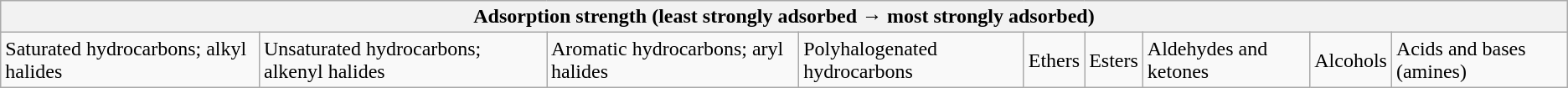<table class="wikitable">
<tr>
<th colspan="9">Adsorption strength (least strongly adsorbed → most strongly adsorbed)</th>
</tr>
<tr>
<td>Saturated hydrocarbons; alkyl halides</td>
<td>Unsaturated hydrocarbons; alkenyl halides</td>
<td>Aromatic hydrocarbons; aryl halides</td>
<td>Polyhalogenated hydrocarbons</td>
<td>Ethers</td>
<td>Esters</td>
<td>Aldehydes and ketones</td>
<td>Alcohols</td>
<td>Acids and bases (amines)</td>
</tr>
</table>
